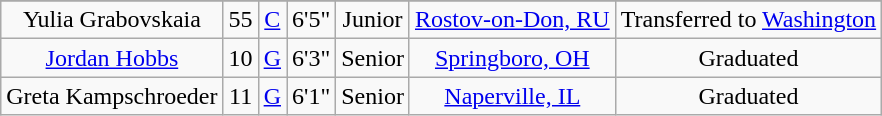<table class="wikitable sortable" style="text-align: center">
<tr align="center">
</tr>
<tr>
<td>Yulia Grabovskaia</td>
<td>55</td>
<td><a href='#'>C</a></td>
<td>6'5"</td>
<td>Junior</td>
<td><a href='#'>Rostov-on-Don, RU</a></td>
<td>Transferred to <a href='#'>Washington</a></td>
</tr>
<tr>
<td><a href='#'>Jordan Hobbs</a></td>
<td>10</td>
<td><a href='#'>G</a></td>
<td>6'3"</td>
<td>Senior</td>
<td><a href='#'>Springboro, OH</a></td>
<td>Graduated</td>
</tr>
<tr>
<td>Greta Kampschroeder</td>
<td>11</td>
<td><a href='#'>G</a></td>
<td>6'1"</td>
<td>Senior</td>
<td><a href='#'>Naperville, IL</a></td>
<td>Graduated</td>
</tr>
</table>
